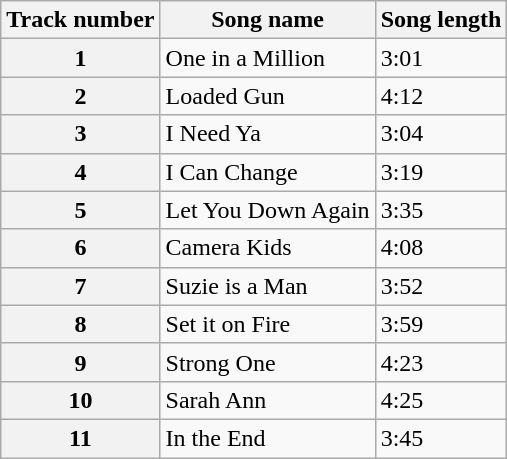<table class="wikitable sortable">
<tr>
<th>Track number</th>
<th>Song name</th>
<th>Song length</th>
</tr>
<tr>
<th>1</th>
<td>One in a Million</td>
<td>3:01</td>
</tr>
<tr>
<th>2</th>
<td>Loaded Gun</td>
<td>4:12</td>
</tr>
<tr>
<th>3</th>
<td>I Need Ya</td>
<td>3:04</td>
</tr>
<tr>
<th>4</th>
<td>I Can Change</td>
<td>3:19</td>
</tr>
<tr>
<th>5</th>
<td>Let You Down Again</td>
<td>3:35</td>
</tr>
<tr>
<th>6</th>
<td>Camera Kids</td>
<td>4:08</td>
</tr>
<tr>
<th>7</th>
<td>Suzie is a Man</td>
<td>3:52</td>
</tr>
<tr>
<th>8</th>
<td>Set it on Fire</td>
<td>3:59</td>
</tr>
<tr>
<th>9</th>
<td>Strong One</td>
<td>4:23</td>
</tr>
<tr>
<th>10</th>
<td>Sarah Ann</td>
<td>4:25</td>
</tr>
<tr>
<th>11</th>
<td>In the End</td>
<td>3:45</td>
</tr>
</table>
